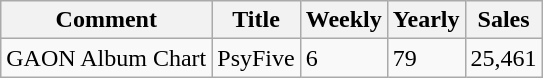<table class="wikitable">
<tr>
<th>Comment</th>
<th>Title</th>
<th>Weekly</th>
<th>Yearly</th>
<th>Sales</th>
</tr>
<tr>
<td>GAON Album Chart</td>
<td>PsyFive</td>
<td>6</td>
<td>79</td>
<td>25,461</td>
</tr>
</table>
